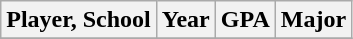<table class="wikitable">
<tr>
<th>Player, School</th>
<th>Year</th>
<th>GPA</th>
<th>Major</th>
</tr>
<tr>
</tr>
</table>
